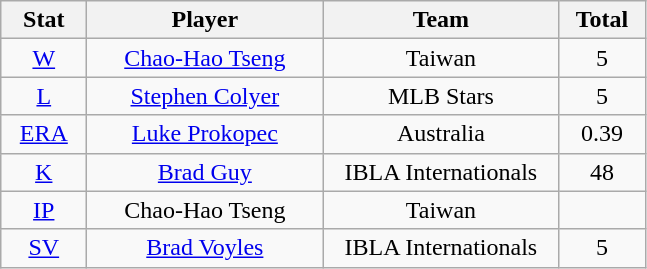<table class="wikitable" style="text-align:center;">
<tr>
<th scope="col" width=50>Stat</th>
<th scope="col" width=150>Player</th>
<th scope="col" width=150>Team</th>
<th scope="col" width=50>Total</th>
</tr>
<tr>
<td><a href='#'>W</a></td>
<td><a href='#'>Chao-Hao Tseng</a></td>
<td>Taiwan</td>
<td>5</td>
</tr>
<tr>
<td><a href='#'>L</a></td>
<td><a href='#'>Stephen Colyer</a></td>
<td>MLB Stars</td>
<td>5</td>
</tr>
<tr>
<td><a href='#'>ERA</a></td>
<td><a href='#'>Luke Prokopec</a></td>
<td>Australia</td>
<td>0.39</td>
</tr>
<tr>
<td><a href='#'>K</a></td>
<td><a href='#'>Brad Guy</a></td>
<td>IBLA Internationals</td>
<td>48</td>
</tr>
<tr>
<td><a href='#'>IP</a></td>
<td>Chao-Hao Tseng</td>
<td>Taiwan</td>
<td></td>
</tr>
<tr>
<td><a href='#'>SV</a></td>
<td><a href='#'>Brad Voyles</a></td>
<td>IBLA Internationals</td>
<td>5</td>
</tr>
</table>
